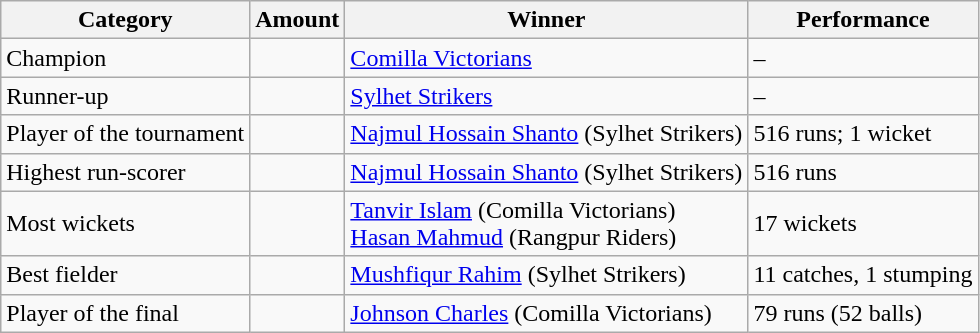<table class="wikitable plainrowheader">
<tr>
<th>Category</th>
<th>Amount</th>
<th>Winner</th>
<th>Performance</th>
</tr>
<tr>
<td>Champion</td>
<td></td>
<td><a href='#'>Comilla Victorians</a></td>
<td>–</td>
</tr>
<tr>
<td>Runner-up</td>
<td></td>
<td><a href='#'>Sylhet Strikers</a></td>
<td>–</td>
</tr>
<tr>
<td>Player of the tournament</td>
<td></td>
<td><a href='#'>Najmul Hossain Shanto</a> (Sylhet Strikers)</td>
<td 516 runs>516 runs; 1 wicket</td>
</tr>
<tr>
<td>Highest run-scorer</td>
<td></td>
<td><a href='#'>Najmul Hossain Shanto</a> (Sylhet Strikers)</td>
<td>516 runs</td>
</tr>
<tr>
<td>Most wickets</td>
<td></td>
<td><a href='#'>Tanvir Islam</a> (Comilla Victorians)<br><a href='#'>Hasan Mahmud</a> (Rangpur Riders)</td>
<td>17 wickets</td>
</tr>
<tr>
<td>Best fielder</td>
<td></td>
<td><a href='#'>Mushfiqur Rahim</a> (Sylhet Strikers)</td>
<td>11 catches, 1 stumping</td>
</tr>
<tr>
<td>Player of the final</td>
<td></td>
<td><a href='#'>Johnson Charles</a> (Comilla Victorians)</td>
<td>79 runs (52 balls)</td>
</tr>
</table>
